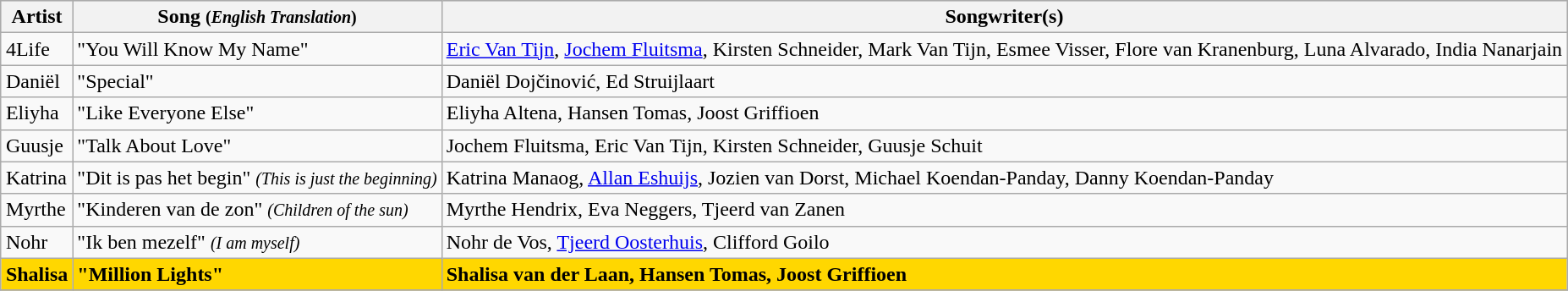<table class="sortable wikitable" style="margin: 1em auto 1em auto">
<tr bgcolor="#CCCCCC">
<th>Artist</th>
<th>Song <small>(<em>English Translation</em>)</small></th>
<th>Songwriter(s)</th>
</tr>
<tr>
<td>4Life</td>
<td>"You Will Know My Name"</td>
<td><a href='#'>Eric Van Tijn</a>, <a href='#'>Jochem Fluitsma</a>, Kirsten Schneider, Mark Van Tijn, Esmee Visser, Flore van Kranenburg, Luna Alvarado, India Nanarjain</td>
</tr>
<tr>
<td>Daniël</td>
<td>"Special"</td>
<td>Daniël Dojčinović, Ed Struijlaart</td>
</tr>
<tr>
<td>Eliyha</td>
<td>"Like Everyone Else"</td>
<td>Eliyha Altena, Hansen Tomas, Joost Griffioen</td>
</tr>
<tr>
<td>Guusje</td>
<td>"Talk About Love"</td>
<td>Jochem Fluitsma, Eric Van Tijn, Kirsten Schneider, Guusje Schuit</td>
</tr>
<tr>
<td>Katrina</td>
<td>"Dit is pas het begin" <small><em>(This is just the beginning)</em></small></td>
<td>Katrina Manaog, <a href='#'>Allan Eshuijs</a>, Jozien van Dorst, Michael Koendan-Panday, Danny Koendan-Panday</td>
</tr>
<tr>
<td>Myrthe</td>
<td>"Kinderen van de zon" <small><em>(Children of the sun)</em></small></td>
<td>Myrthe Hendrix, Eva Neggers, Tjeerd van Zanen</td>
</tr>
<tr>
<td>Nohr</td>
<td>"Ik ben mezelf" <small><em>(I am myself)</em></small></td>
<td>Nohr de Vos, <a href='#'>Tjeerd Oosterhuis</a>, Clifford Goilo</td>
</tr>
<tr style="font-weight:bold; background:gold;">
<td>Shalisa</td>
<td>"Million Lights"</td>
<td>Shalisa van der Laan, Hansen Tomas, Joost Griffioen</td>
</tr>
<tr>
</tr>
</table>
